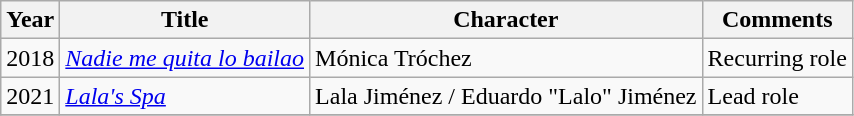<table class="wikitable sortable">
<tr>
<th>Year</th>
<th>Title</th>
<th>Character</th>
<th>Comments</th>
</tr>
<tr>
<td>2018</td>
<td><em><a href='#'>Nadie me quita lo bailao</a></em></td>
<td>Mónica Tróchez</td>
<td>Recurring role</td>
</tr>
<tr>
<td>2021</td>
<td><em><a href='#'>Lala's Spa</a></em></td>
<td>Lala Jiménez / Eduardo "Lalo" Jiménez</td>
<td>Lead role</td>
</tr>
<tr>
</tr>
</table>
